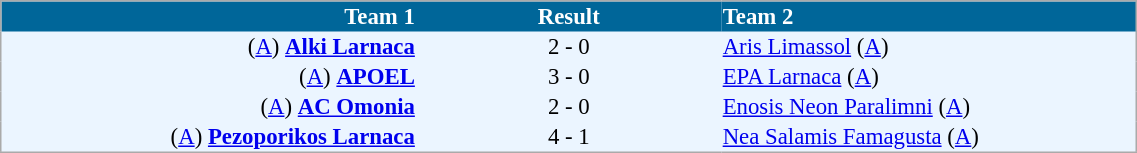<table cellspacing="0" style="background: #EBF5FF; border: 1px #aaa solid; border-collapse: collapse; font-size: 95%;" width=60%>
<tr bgcolor=#006699 style="color:white;">
<th width=30% align="right">Team 1</th>
<th width=22% align="center">Result</th>
<th width=30% align="left">Team 2</th>
</tr>
<tr>
<td align=right>(<a href='#'>A</a>) <strong><a href='#'>Alki Larnaca</a></strong></td>
<td align=center>2 - 0</td>
<td align=left><a href='#'>Aris Limassol</a> (<a href='#'>A</a>)</td>
</tr>
<tr>
<td align=right>(<a href='#'>A</a>) <strong><a href='#'>APOEL</a></strong></td>
<td align=center>3 - 0</td>
<td align=left><a href='#'>EPA Larnaca</a> (<a href='#'>A</a>)</td>
</tr>
<tr>
<td align=right>(<a href='#'>A</a>) <strong><a href='#'>AC Omonia</a></strong></td>
<td align=center>2 - 0</td>
<td align=left><a href='#'>Enosis Neon Paralimni</a> (<a href='#'>A</a>)</td>
</tr>
<tr>
<td align=right>(<a href='#'>A</a>) <strong><a href='#'>Pezoporikos Larnaca</a></strong></td>
<td align=center>4 - 1</td>
<td align=left><a href='#'>Nea Salamis Famagusta</a> (<a href='#'>A</a>)</td>
</tr>
<tr>
</tr>
</table>
